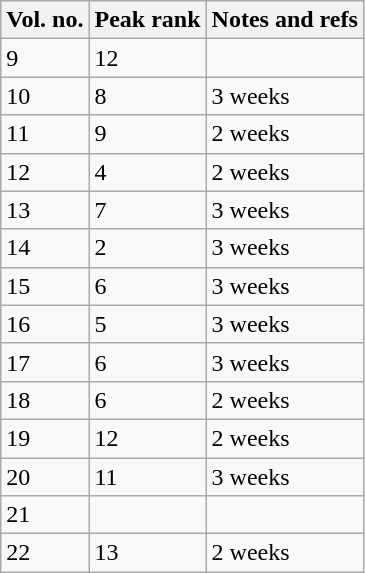<table class="wikitable">
<tr>
<th>Vol. no.</th>
<th>Peak rank</th>
<th>Notes and refs</th>
</tr>
<tr>
<td>9</td>
<td>12</td>
<td></td>
</tr>
<tr>
<td>10</td>
<td>8</td>
<td>3 weeks</td>
</tr>
<tr>
<td>11</td>
<td>9</td>
<td>2 weeks </td>
</tr>
<tr>
<td>12</td>
<td>4</td>
<td>2 weeks</td>
</tr>
<tr>
<td>13</td>
<td>7</td>
<td>3 weeks</td>
</tr>
<tr>
<td>14</td>
<td>2</td>
<td>3 weeks</td>
</tr>
<tr>
<td>15</td>
<td>6</td>
<td>3 weeks</td>
</tr>
<tr>
<td>16</td>
<td>5</td>
<td>3 weeks</td>
</tr>
<tr>
<td>17</td>
<td>6</td>
<td>3 weeks</td>
</tr>
<tr>
<td>18</td>
<td>6</td>
<td>2 weeks</td>
</tr>
<tr>
<td>19</td>
<td>12</td>
<td>2 weeks</td>
</tr>
<tr>
<td>20</td>
<td>11</td>
<td>3 weeks</td>
</tr>
<tr>
<td>21</td>
<td></td>
<td></td>
</tr>
<tr>
<td>22</td>
<td>13</td>
<td>2 weeks</td>
</tr>
</table>
